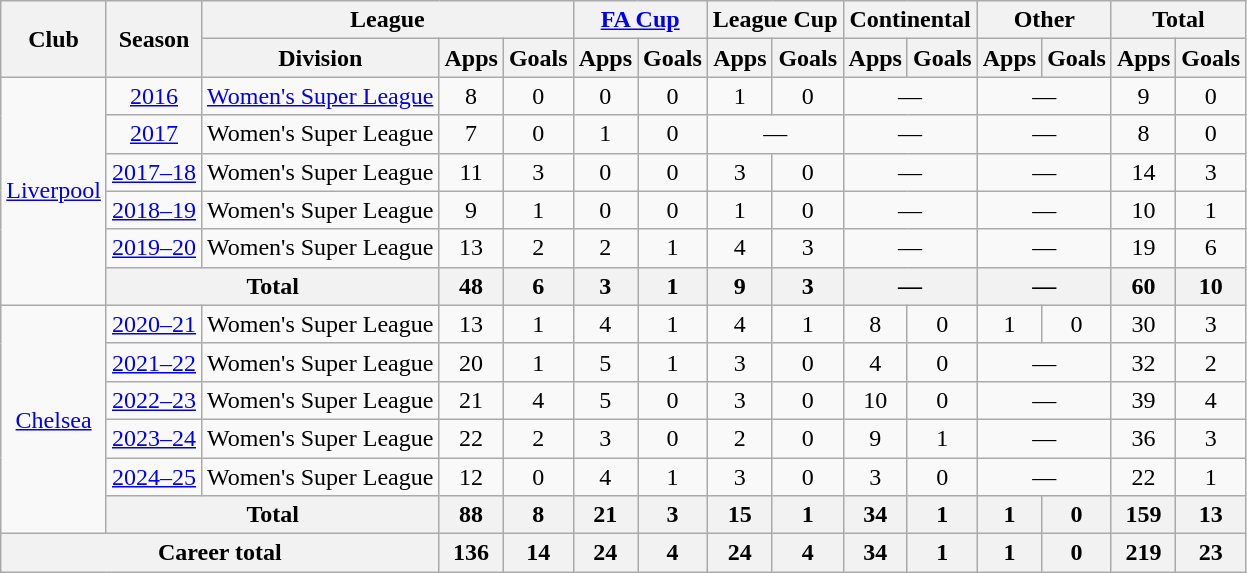<table class="wikitable" style="text-align:center">
<tr>
<th rowspan="2">Club</th>
<th rowspan="2">Season</th>
<th colspan="3">League</th>
<th colspan="2"><a href='#'>FA Cup</a></th>
<th colspan="2">League Cup</th>
<th colspan="2">Continental</th>
<th colspan="2">Other</th>
<th colspan="2">Total</th>
</tr>
<tr>
<th>Division</th>
<th>Apps</th>
<th>Goals</th>
<th>Apps</th>
<th>Goals</th>
<th>Apps</th>
<th>Goals</th>
<th>Apps</th>
<th>Goals</th>
<th>Apps</th>
<th>Goals</th>
<th>Apps</th>
<th>Goals</th>
</tr>
<tr>
<td rowspan="6"><a href='#'>Liverpool</a></td>
<td><a href='#'>2016</a></td>
<td><a href='#'>Women's Super League</a></td>
<td>8</td>
<td>0</td>
<td>0</td>
<td>0</td>
<td>1</td>
<td>0</td>
<td colspan=2>—</td>
<td colspan="2">—</td>
<td>9</td>
<td>0</td>
</tr>
<tr>
<td><a href='#'>2017</a></td>
<td>Women's Super League</td>
<td>7</td>
<td>0</td>
<td>1</td>
<td>0</td>
<td colspan=2>—</td>
<td colspan=2>—</td>
<td colspan="2">—</td>
<td>8</td>
<td>0</td>
</tr>
<tr>
<td><a href='#'>2017–18</a></td>
<td>Women's Super League</td>
<td>11</td>
<td>3</td>
<td>0</td>
<td>0</td>
<td>3</td>
<td>0</td>
<td colspan="2">—</td>
<td colspan="2">—</td>
<td>14</td>
<td>3</td>
</tr>
<tr>
<td><a href='#'>2018–19</a></td>
<td>Women's Super League</td>
<td>9</td>
<td>1</td>
<td>0</td>
<td>0</td>
<td>1</td>
<td>0</td>
<td colspan="2">—</td>
<td colspan="2">—</td>
<td>10</td>
<td>1</td>
</tr>
<tr>
<td><a href='#'>2019–20</a></td>
<td>Women's Super League</td>
<td>13</td>
<td>2</td>
<td>2</td>
<td>1</td>
<td>4</td>
<td>3</td>
<td colspan="2">—</td>
<td colspan="2">—</td>
<td>19</td>
<td>6</td>
</tr>
<tr>
<th colspan="2">Total</th>
<th>48</th>
<th>6</th>
<th>3</th>
<th>1</th>
<th>9</th>
<th>3</th>
<th colspan="2">—</th>
<th colspan="2">—</th>
<th>60</th>
<th>10</th>
</tr>
<tr>
<td rowspan="6"><a href='#'>Chelsea</a></td>
<td><a href='#'>2020–21</a></td>
<td>Women's Super League</td>
<td>13</td>
<td>1</td>
<td>4</td>
<td>1</td>
<td>4</td>
<td>1</td>
<td>8</td>
<td>0</td>
<td>1</td>
<td>0</td>
<td>30</td>
<td>3</td>
</tr>
<tr>
<td><a href='#'>2021–22</a></td>
<td>Women's Super League</td>
<td>20</td>
<td>1</td>
<td>5</td>
<td>1</td>
<td>3</td>
<td>0</td>
<td>4</td>
<td>0</td>
<td colspan="2">—</td>
<td>32</td>
<td>2</td>
</tr>
<tr>
<td><a href='#'>2022–23</a></td>
<td>Women's Super League</td>
<td>21</td>
<td>4</td>
<td>5</td>
<td>0</td>
<td>3</td>
<td>0</td>
<td>10</td>
<td>0</td>
<td colspan="2">—</td>
<td>39</td>
<td>4</td>
</tr>
<tr>
<td><a href='#'>2023–24</a></td>
<td>Women's Super League</td>
<td>22</td>
<td>2</td>
<td>3</td>
<td>0</td>
<td>2</td>
<td>0</td>
<td>9</td>
<td>1</td>
<td colspan="2">—</td>
<td>36</td>
<td>3</td>
</tr>
<tr>
<td><a href='#'>2024–25</a></td>
<td>Women's Super League</td>
<td>12</td>
<td>0</td>
<td>4</td>
<td>1</td>
<td>3</td>
<td>0</td>
<td>3</td>
<td>0</td>
<td colspan="2">—</td>
<td>22</td>
<td>1</td>
</tr>
<tr>
<th colspan="2">Total</th>
<th>88</th>
<th>8</th>
<th>21</th>
<th>3</th>
<th>15</th>
<th>1</th>
<th>34</th>
<th>1</th>
<th>1</th>
<th>0</th>
<th>159</th>
<th>13</th>
</tr>
<tr>
<th colspan="3">Career total</th>
<th>136</th>
<th>14</th>
<th>24</th>
<th>4</th>
<th>24</th>
<th>4</th>
<th>34</th>
<th>1</th>
<th>1</th>
<th>0</th>
<th>219</th>
<th>23</th>
</tr>
</table>
